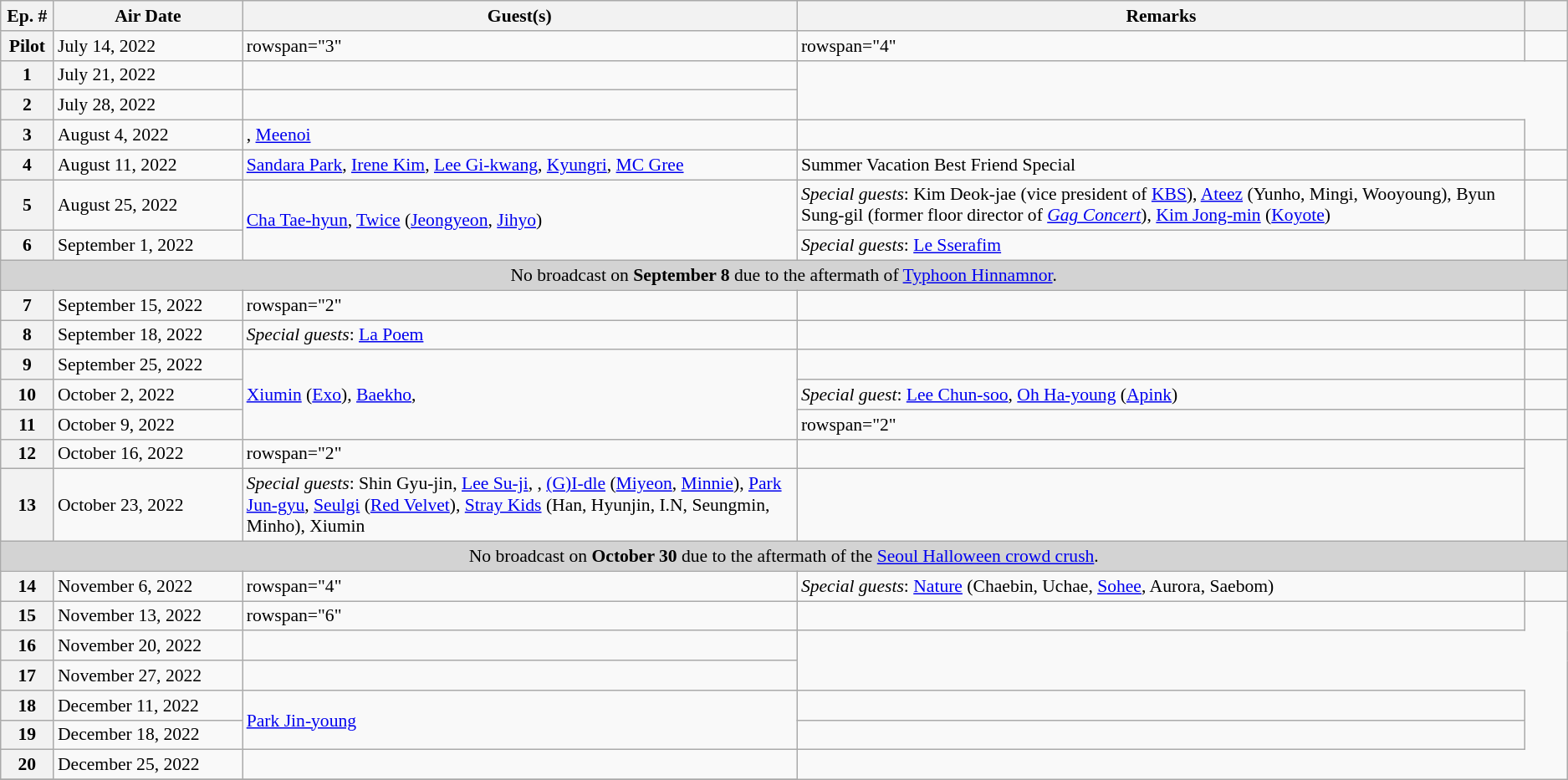<table class="wikitable" style = "font-size: 90%;">
<tr>
<th style="width:2.5em;">Ep. #</th>
<th style="width:10.5em;">Air Date</th>
<th style="width:32.5em;">Guest(s)</th>
<th style="width:43em;">Remarks</th>
<th style="width:2em;"></th>
</tr>
<tr>
<th>Pilot</th>
<td>July 14, 2022</td>
<td>rowspan="3" </td>
<td>rowspan="4" </td>
<td style="text-align:center"></td>
</tr>
<tr>
<th>1</th>
<td>July 21, 2022</td>
<td style="text-align:center"></td>
</tr>
<tr>
<th>2</th>
<td>July 28, 2022</td>
<td style="text-align:center"></td>
</tr>
<tr>
<th>3</th>
<td>August 4, 2022</td>
<td>, <a href='#'>Meenoi</a></td>
<td style="text-align:center"></td>
</tr>
<tr>
<th>4</th>
<td>August 11, 2022</td>
<td><a href='#'>Sandara Park</a>, <a href='#'>Irene Kim</a>, <a href='#'>Lee Gi-kwang</a>, <a href='#'>Kyungri</a>, <a href='#'>MC Gree</a></td>
<td>Summer Vacation Best Friend Special</td>
<td style="text-align:center"></td>
</tr>
<tr>
<th>5</th>
<td>August 25, 2022</td>
<td rowspan="2"><a href='#'>Cha Tae-hyun</a>, <a href='#'>Twice</a> (<a href='#'>Jeongyeon</a>, <a href='#'>Jihyo</a>)</td>
<td><em>Special guests</em>: Kim Deok-jae (vice president of <a href='#'>KBS</a>), <a href='#'>Ateez</a> (Yunho, Mingi, Wooyoung), Byun Sung-gil (former floor director of <em><a href='#'>Gag Concert</a></em>), <a href='#'>Kim Jong-min</a> (<a href='#'>Koyote</a>)</td>
<td style="text-align:center"></td>
</tr>
<tr>
<th>6</th>
<td>September 1, 2022</td>
<td><em>Special guests</em>: <a href='#'>Le Sserafim</a></td>
<td style="text-align:center"></td>
</tr>
<tr>
<td colspan="5" style="text-align:center;background:Lightgray">No broadcast on <strong>September 8</strong> due to the aftermath of <a href='#'>Typhoon Hinnamnor</a>.</td>
</tr>
<tr>
<th>7</th>
<td>September 15, 2022</td>
<td>rowspan="2" </td>
<td></td>
<td style="text-align:center"></td>
</tr>
<tr>
<th>8</th>
<td>September 18, 2022</td>
<td><em>Special guests</em>: <a href='#'>La Poem</a></td>
<td style="text-align:center"></td>
</tr>
<tr>
<th>9</th>
<td>September 25, 2022</td>
<td rowspan="3"><a href='#'>Xiumin</a> (<a href='#'>Exo</a>), <a href='#'>Baekho</a>, </td>
<td></td>
<td style="text-align:center"></td>
</tr>
<tr>
<th>10</th>
<td>October 2, 2022</td>
<td><em>Special guest</em>: <a href='#'>Lee Chun-soo</a>, <a href='#'>Oh Ha-young</a> (<a href='#'>Apink</a>)</td>
<td style="text-align:center"></td>
</tr>
<tr>
<th>11</th>
<td>October 9, 2022</td>
<td>rowspan="2" </td>
<td style="text-align:center"></td>
</tr>
<tr>
<th>12</th>
<td>October 16, 2022</td>
<td>rowspan="2" </td>
<td style="text-align:center"></td>
</tr>
<tr>
<th>13</th>
<td>October 23, 2022</td>
<td><em>Special guests</em>: Shin Gyu-jin, <a href='#'>Lee Su-ji</a>, , <a href='#'>(G)I-dle</a> (<a href='#'>Miyeon</a>, <a href='#'>Minnie</a>), <a href='#'>Park Jun-gyu</a>, <a href='#'>Seulgi</a> (<a href='#'>Red Velvet</a>), <a href='#'>Stray Kids</a> (Han, Hyunjin, I.N, Seungmin, Minho), Xiumin</td>
<td></td>
</tr>
<tr>
<td colspan="5" style="text-align:center;background:Lightgray">No broadcast on <strong>October 30</strong> due to the aftermath of the <a href='#'>Seoul Halloween crowd crush</a>.</td>
</tr>
<tr>
<th>14</th>
<td>November 6, 2022</td>
<td>rowspan="4" </td>
<td><em>Special guests</em>: <a href='#'>Nature</a> (Chaebin, Uchae, <a href='#'>Sohee</a>, Aurora, Saebom)</td>
<td></td>
</tr>
<tr>
<th>15</th>
<td>November 13, 2022</td>
<td>rowspan="6" </td>
<td></td>
</tr>
<tr>
<th>16</th>
<td>November 20, 2022</td>
<td></td>
</tr>
<tr>
<th>17</th>
<td>November 27, 2022</td>
<td></td>
</tr>
<tr>
<th>18</th>
<td>December 11, 2022</td>
<td rowspan="2"><a href='#'>Park Jin-young</a></td>
<td></td>
</tr>
<tr>
<th>19</th>
<td>December 18, 2022</td>
<td></td>
</tr>
<tr>
<th>20</th>
<td>December 25, 2022</td>
<td></td>
</tr>
<tr>
</tr>
</table>
